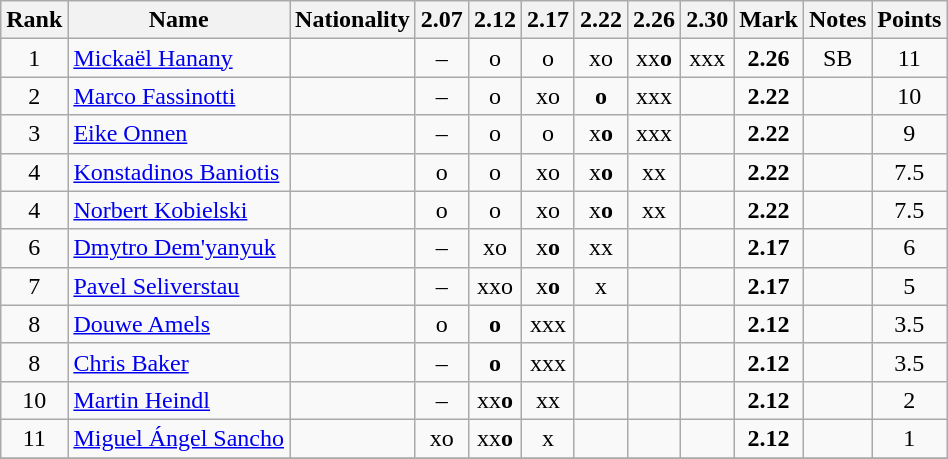<table class="wikitable sortable" style="text-align:center">
<tr>
<th>Rank</th>
<th>Name</th>
<th>Nationality</th>
<th>2.07</th>
<th>2.12</th>
<th>2.17</th>
<th>2.22</th>
<th>2.26</th>
<th>2.30</th>
<th>Mark</th>
<th>Notes</th>
<th>Points</th>
</tr>
<tr>
<td>1</td>
<td align=left><a href='#'>Mickaël Hanany</a></td>
<td align=left></td>
<td>–</td>
<td>o</td>
<td>o</td>
<td>xo</td>
<td>xx<strong>o</strong></td>
<td>xxx</td>
<td><strong>2.26</strong></td>
<td>SB</td>
<td>11</td>
</tr>
<tr>
<td>2</td>
<td align=left><a href='#'>Marco Fassinotti</a></td>
<td align=left></td>
<td>–</td>
<td>o</td>
<td>xo</td>
<td><strong>o</strong></td>
<td>xxx</td>
<td></td>
<td><strong>2.22</strong></td>
<td></td>
<td>10</td>
</tr>
<tr>
<td>3</td>
<td align=left><a href='#'>Eike Onnen</a></td>
<td align=left></td>
<td>–</td>
<td>o</td>
<td>o</td>
<td>x<strong>o</strong></td>
<td>xxx</td>
<td></td>
<td><strong>2.22</strong></td>
<td></td>
<td>9</td>
</tr>
<tr>
<td>4</td>
<td align=left><a href='#'>Konstadinos Baniotis</a></td>
<td align=left></td>
<td>o</td>
<td>o</td>
<td>xo</td>
<td>x<strong>o</strong></td>
<td>xx</td>
<td></td>
<td><strong>2.22</strong></td>
<td></td>
<td>7.5</td>
</tr>
<tr>
<td>4</td>
<td align=left><a href='#'>Norbert Kobielski</a></td>
<td align=left></td>
<td>o</td>
<td>o</td>
<td>xo</td>
<td>x<strong>o</strong></td>
<td>xx</td>
<td></td>
<td><strong>2.22</strong></td>
<td></td>
<td>7.5</td>
</tr>
<tr>
<td>6</td>
<td align=left><a href='#'>Dmytro Dem'yanyuk</a></td>
<td align=left></td>
<td>–</td>
<td>xo</td>
<td>x<strong>o</strong></td>
<td>xx</td>
<td></td>
<td></td>
<td><strong>2.17</strong></td>
<td></td>
<td>6</td>
</tr>
<tr>
<td>7</td>
<td align=left><a href='#'>Pavel Seliverstau</a></td>
<td align=left></td>
<td>–</td>
<td>xxo</td>
<td>x<strong>o</strong></td>
<td>x</td>
<td></td>
<td></td>
<td><strong>2.17</strong></td>
<td></td>
<td>5</td>
</tr>
<tr>
<td>8</td>
<td align=left><a href='#'>Douwe Amels</a></td>
<td align=left></td>
<td>o</td>
<td><strong>o</strong></td>
<td>xxx</td>
<td></td>
<td></td>
<td></td>
<td><strong>2.12</strong></td>
<td></td>
<td>3.5</td>
</tr>
<tr>
<td>8</td>
<td align=left><a href='#'>Chris Baker</a></td>
<td align=left></td>
<td>–</td>
<td><strong>o</strong></td>
<td>xxx</td>
<td></td>
<td></td>
<td></td>
<td><strong>2.12</strong></td>
<td></td>
<td>3.5</td>
</tr>
<tr>
<td>10</td>
<td align=left><a href='#'>Martin Heindl</a></td>
<td align=left></td>
<td>–</td>
<td>xx<strong>o</strong></td>
<td>xx</td>
<td></td>
<td></td>
<td></td>
<td><strong>2.12</strong></td>
<td></td>
<td>2</td>
</tr>
<tr>
<td>11</td>
<td align=left><a href='#'>Miguel Ángel Sancho</a></td>
<td align=left></td>
<td>xo</td>
<td>xx<strong>o</strong></td>
<td>x</td>
<td></td>
<td></td>
<td></td>
<td><strong>2.12</strong></td>
<td></td>
<td>1</td>
</tr>
<tr>
</tr>
</table>
